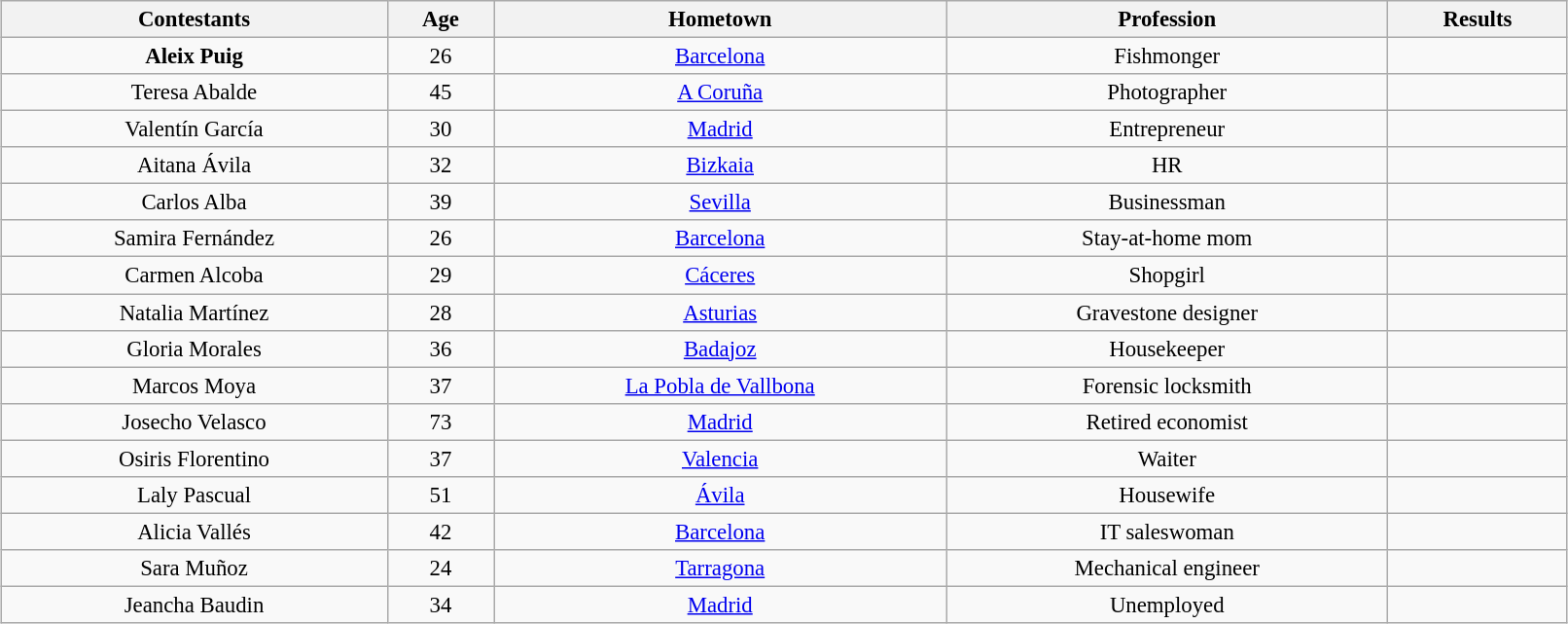<table class="wikitable sortable" style="margin:auto; text-align:center; width:85%; font-size:95%">
<tr>
<th>Contestants</th>
<th>Age</th>
<th>Hometown</th>
<th>Profession</th>
<th>Results</th>
</tr>
<tr>
<td><strong>Aleix Puig</strong></td>
<td>26</td>
<td><a href='#'>Barcelona</a></td>
<td>Fishmonger</td>
<td></td>
</tr>
<tr>
<td>Teresa Abalde</td>
<td>45</td>
<td><a href='#'>A Coruña</a></td>
<td>Photographer</td>
<td></td>
</tr>
<tr>
<td>Valentín García</td>
<td>30</td>
<td><a href='#'>Madrid</a></td>
<td>Entrepreneur</td>
<td></td>
</tr>
<tr>
<td>Aitana Ávila</td>
<td>32</td>
<td><a href='#'>Bizkaia</a></td>
<td>HR</td>
<td></td>
</tr>
<tr>
<td>Carlos Alba</td>
<td>39</td>
<td><a href='#'>Sevilla</a></td>
<td>Businessman</td>
<td></td>
</tr>
<tr>
<td>Samira Fernández</td>
<td>26</td>
<td><a href='#'>Barcelona</a></td>
<td>Stay-at-home mom</td>
<td></td>
</tr>
<tr>
<td>Carmen Alcoba</td>
<td>29</td>
<td><a href='#'>Cáceres</a></td>
<td>Shopgirl</td>
<td></td>
</tr>
<tr>
<td>Natalia Martínez</td>
<td>28</td>
<td><a href='#'>Asturias</a></td>
<td>Gravestone designer</td>
<td></td>
</tr>
<tr>
<td>Gloria Morales</td>
<td>36</td>
<td><a href='#'>Badajoz</a></td>
<td>Housekeeper</td>
<td></td>
</tr>
<tr>
<td>Marcos Moya</td>
<td>37</td>
<td><a href='#'>La Pobla de Vallbona</a></td>
<td>Forensic locksmith</td>
<td></td>
</tr>
<tr>
<td>Josecho Velasco</td>
<td>73</td>
<td><a href='#'>Madrid</a></td>
<td>Retired economist</td>
<td></td>
</tr>
<tr>
<td>Osiris Florentino</td>
<td>37</td>
<td><a href='#'>Valencia</a></td>
<td>Waiter</td>
<td></td>
</tr>
<tr>
<td>Laly Pascual</td>
<td>51</td>
<td><a href='#'>Ávila</a></td>
<td>Housewife</td>
<td></td>
</tr>
<tr>
<td>Alicia Vallés</td>
<td>42</td>
<td><a href='#'>Barcelona</a></td>
<td>IT saleswoman</td>
<td></td>
</tr>
<tr>
<td>Sara Muñoz</td>
<td>24</td>
<td><a href='#'>Tarragona</a></td>
<td>Mechanical engineer</td>
<td></td>
</tr>
<tr>
<td>Jeancha Baudin</td>
<td>34</td>
<td><a href='#'>Madrid</a></td>
<td>Unemployed</td>
<td></td>
</tr>
</table>
